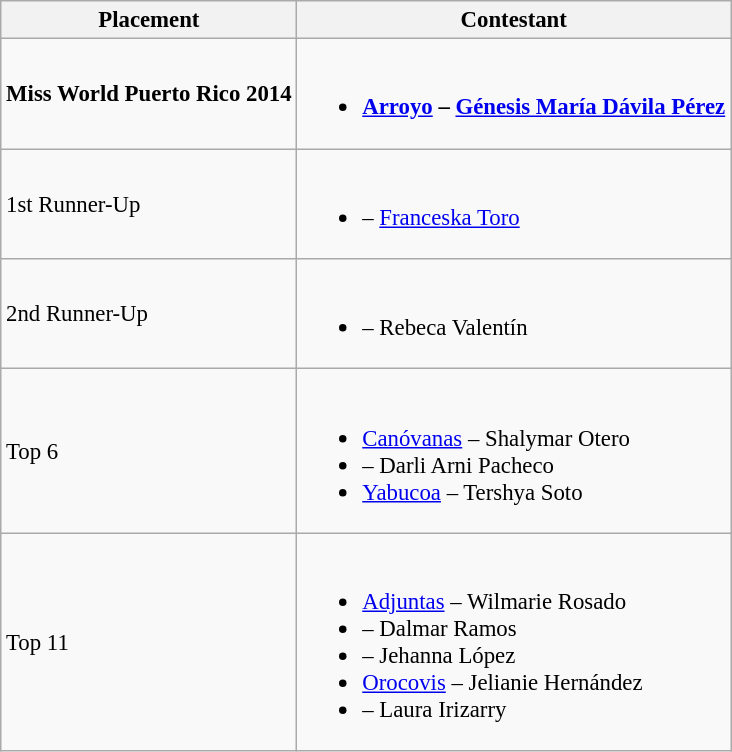<table class="wikitable sortable" style="font-size: 95%;">
<tr>
<th>Placement</th>
<th>Contestant</th>
</tr>
<tr>
<td><strong>Miss World Puerto Rico 2014</strong></td>
<td><br><ul><li> <strong><a href='#'>Arroyo</a> – <a href='#'>Génesis María Dávila Pérez</a></strong></li></ul></td>
</tr>
<tr>
<td>1st Runner-Up</td>
<td><br><ul><li> – <a href='#'>Franceska Toro</a></li></ul></td>
</tr>
<tr>
<td>2nd Runner-Up</td>
<td><br><ul><li> – Rebeca Valentín</li></ul></td>
</tr>
<tr>
<td>Top 6</td>
<td><br><ul><li> <a href='#'>Canóvanas</a> – Shalymar Otero</li><li> – Darli Arni Pacheco</li><li> <a href='#'>Yabucoa</a> – Tershya Soto</li></ul></td>
</tr>
<tr>
<td>Top 11</td>
<td><br><ul><li> <a href='#'>Adjuntas</a> – Wilmarie Rosado</li><li> – Dalmar Ramos</li><li> – Jehanna López</li><li> <a href='#'>Orocovis</a> – Jelianie Hernández</li><li> – Laura Irizarry</li></ul></td>
</tr>
</table>
